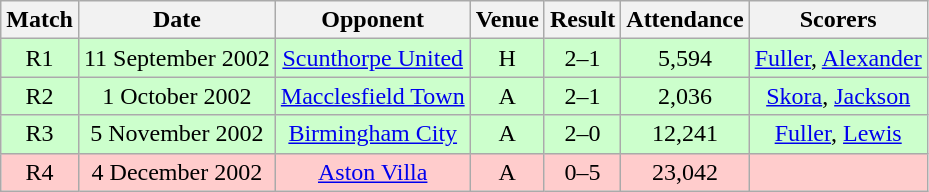<table class="wikitable" style="font-size:100%; text-align:center">
<tr>
<th>Match</th>
<th>Date</th>
<th>Opponent</th>
<th>Venue</th>
<th>Result</th>
<th>Attendance</th>
<th>Scorers</th>
</tr>
<tr style="background: #CCFFCC;">
<td>R1</td>
<td>11 September 2002</td>
<td><a href='#'>Scunthorpe United</a></td>
<td>H</td>
<td>2–1</td>
<td>5,594</td>
<td><a href='#'>Fuller</a>, <a href='#'>Alexander</a></td>
</tr>
<tr style="background: #CCFFCC;">
<td>R2</td>
<td>1 October 2002</td>
<td><a href='#'>Macclesfield Town</a></td>
<td>A</td>
<td>2–1</td>
<td>2,036</td>
<td><a href='#'>Skora</a>, <a href='#'>Jackson</a></td>
</tr>
<tr style="background: #CCFFCC;">
<td>R3</td>
<td>5 November 2002</td>
<td><a href='#'>Birmingham City</a></td>
<td>A</td>
<td>2–0</td>
<td>12,241</td>
<td><a href='#'>Fuller</a>, <a href='#'>Lewis</a></td>
</tr>
<tr style="background: #FFCCCC;">
<td>R4</td>
<td>4 December 2002</td>
<td><a href='#'>Aston Villa</a></td>
<td>A</td>
<td>0–5</td>
<td>23,042</td>
<td></td>
</tr>
</table>
